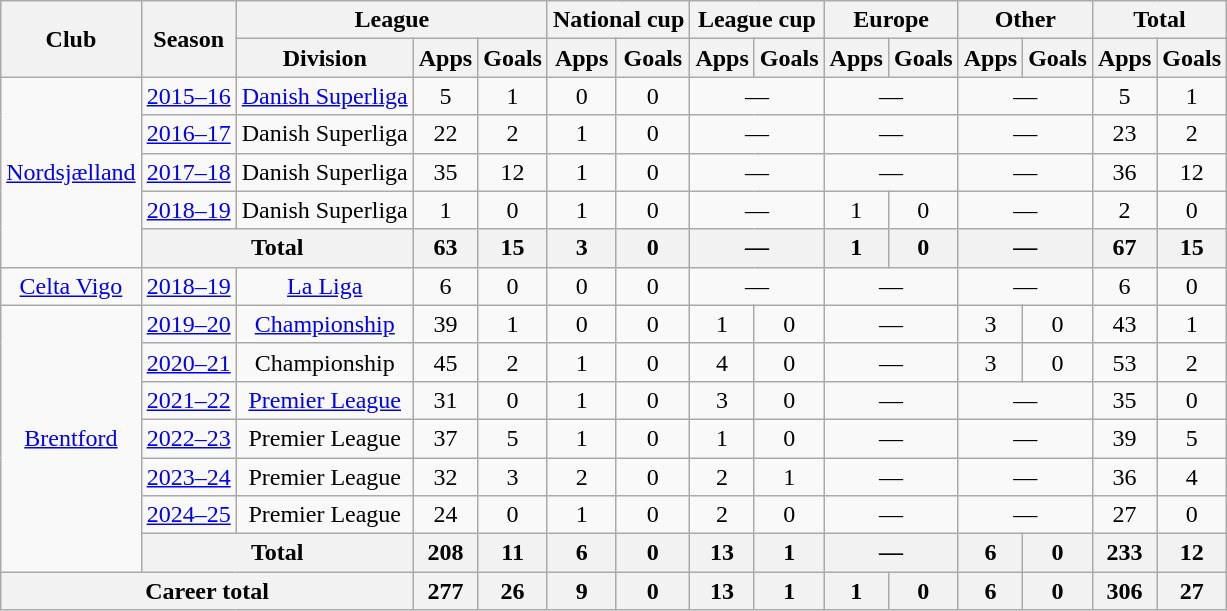<table class="wikitable" style="text-align:center">
<tr>
<th rowspan="2">Club</th>
<th rowspan="2">Season</th>
<th colspan="3">League</th>
<th colspan="2">National cup</th>
<th colspan="2">League cup</th>
<th colspan="2">Europe</th>
<th colspan="2">Other</th>
<th colspan="2">Total</th>
</tr>
<tr>
<th>Division</th>
<th>Apps</th>
<th>Goals</th>
<th>Apps</th>
<th>Goals</th>
<th>Apps</th>
<th>Goals</th>
<th>Apps</th>
<th>Goals</th>
<th>Apps</th>
<th>Goals</th>
<th>Apps</th>
<th>Goals</th>
</tr>
<tr>
<td rowspan="5"><a href='#'>Nordsjælland</a></td>
<td><a href='#'>2015–16</a></td>
<td><a href='#'>Danish Superliga</a></td>
<td>5</td>
<td>1</td>
<td>0</td>
<td>0</td>
<td colspan="2">―</td>
<td colspan="2">―</td>
<td colspan="2">―</td>
<td>5</td>
<td>1</td>
</tr>
<tr>
<td><a href='#'>2016–17</a></td>
<td>Danish Superliga</td>
<td>22</td>
<td>2</td>
<td>1</td>
<td>0</td>
<td colspan="2">―</td>
<td colspan="2">―</td>
<td colspan="2">―</td>
<td>23</td>
<td>2</td>
</tr>
<tr>
<td><a href='#'>2017–18</a></td>
<td>Danish Superliga</td>
<td>35</td>
<td>12</td>
<td>1</td>
<td>0</td>
<td colspan="2">―</td>
<td colspan="2">―</td>
<td colspan="2">―</td>
<td>36</td>
<td>12</td>
</tr>
<tr>
<td><a href='#'>2018–19</a></td>
<td>Danish Superliga</td>
<td>1</td>
<td>0</td>
<td>1</td>
<td>0</td>
<td colspan="2">―</td>
<td>1</td>
<td>0</td>
<td colspan="2">―</td>
<td>2</td>
<td>0</td>
</tr>
<tr>
<th colspan="2">Total</th>
<th>63</th>
<th>15</th>
<th>3</th>
<th>0</th>
<th colspan="2">―</th>
<th>1</th>
<th>0</th>
<th colspan="2">―</th>
<th>67</th>
<th>15</th>
</tr>
<tr>
<td><a href='#'>Celta Vigo</a></td>
<td><a href='#'>2018–19</a></td>
<td><a href='#'>La Liga</a></td>
<td>6</td>
<td>0</td>
<td>0</td>
<td>0</td>
<td colspan="2">―</td>
<td colspan="2">―</td>
<td colspan="2">―</td>
<td>6</td>
<td>0</td>
</tr>
<tr>
<td rowspan="7"><a href='#'>Brentford</a></td>
<td><a href='#'>2019–20</a></td>
<td><a href='#'>Championship</a></td>
<td>39</td>
<td>1</td>
<td>0</td>
<td>0</td>
<td>1</td>
<td>0</td>
<td colspan="2">―</td>
<td>3</td>
<td>0</td>
<td>43</td>
<td>1</td>
</tr>
<tr>
<td><a href='#'>2020–21</a></td>
<td>Championship</td>
<td>45</td>
<td>2</td>
<td>1</td>
<td>0</td>
<td>4</td>
<td>0</td>
<td colspan="2">―</td>
<td>3</td>
<td>0</td>
<td>53</td>
<td>2</td>
</tr>
<tr>
<td><a href='#'>2021–22</a></td>
<td><a href='#'>Premier League</a></td>
<td>31</td>
<td>0</td>
<td>1</td>
<td>0</td>
<td>3</td>
<td>0</td>
<td colspan="2">―</td>
<td colspan="2">―</td>
<td>35</td>
<td>0</td>
</tr>
<tr>
<td><a href='#'>2022–23</a></td>
<td>Premier League</td>
<td>37</td>
<td>5</td>
<td>1</td>
<td>0</td>
<td>1</td>
<td>0</td>
<td colspan="2">―</td>
<td colspan="2">―</td>
<td>39</td>
<td>5</td>
</tr>
<tr>
<td><a href='#'>2023–24</a></td>
<td>Premier League</td>
<td>32</td>
<td>3</td>
<td>2</td>
<td>0</td>
<td>2</td>
<td>1</td>
<td colspan="2">―</td>
<td colspan="2">―</td>
<td>36</td>
<td>4</td>
</tr>
<tr>
<td><a href='#'>2024–25</a></td>
<td>Premier League</td>
<td>24</td>
<td>0</td>
<td>1</td>
<td>0</td>
<td>2</td>
<td>0</td>
<td colspan="2">―</td>
<td colspan="2">―</td>
<td>27</td>
<td>0</td>
</tr>
<tr>
<th colspan="2">Total</th>
<th>208</th>
<th>11</th>
<th>6</th>
<th>0</th>
<th>13</th>
<th>1</th>
<th colspan="2">―</th>
<th>6</th>
<th>0</th>
<th>233</th>
<th>12</th>
</tr>
<tr>
<th colspan="3">Career total</th>
<th>277</th>
<th>26</th>
<th>9</th>
<th>0</th>
<th>13</th>
<th>1</th>
<th>1</th>
<th>0</th>
<th>6</th>
<th>0</th>
<th>306</th>
<th>27</th>
</tr>
</table>
